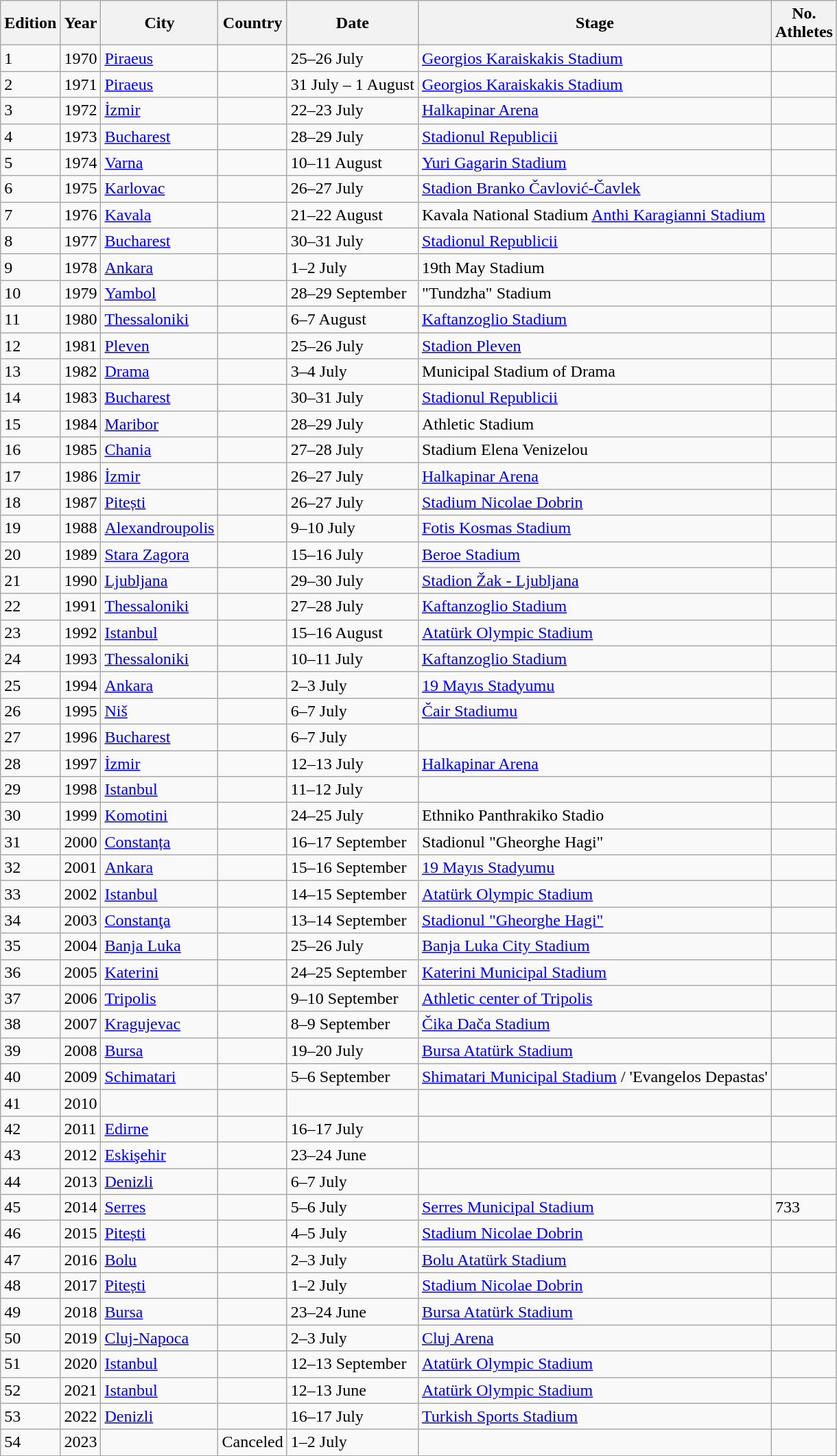<table class = "wikitable">
<tr>
<th>Edition</th>
<th>Year</th>
<th>City</th>
<th>Country</th>
<th>Date</th>
<th>Stage</th>
<th>No. <br> Athletes</th>
</tr>
<tr>
<td>1</td>
<td>1970</td>
<td><a href='#'>Piraeus</a></td>
<td></td>
<td>25–26 July</td>
<td><a href='#'>Georgios Karaiskakis Stadium</a></td>
<td></td>
</tr>
<tr>
<td>2</td>
<td>1971</td>
<td><a href='#'>Piraeus</a></td>
<td></td>
<td>31 July – 1 August</td>
<td><a href='#'>Georgios Karaiskakis Stadium</a></td>
<td></td>
</tr>
<tr>
<td>3</td>
<td>1972</td>
<td><a href='#'>İzmir</a></td>
<td></td>
<td>22–23 July</td>
<td><a href='#'>Halkapinar Arena</a></td>
<td></td>
</tr>
<tr>
<td>4</td>
<td>1973</td>
<td><a href='#'>Bucharest</a></td>
<td></td>
<td>28–29 July</td>
<td><a href='#'>Stadionul Republicii</a></td>
<td></td>
</tr>
<tr>
<td>5</td>
<td>1974</td>
<td><a href='#'>Varna</a></td>
<td></td>
<td>10–11 August</td>
<td><a href='#'>Yuri Gagarin Stadium</a></td>
<td></td>
</tr>
<tr>
<td>6</td>
<td>1975</td>
<td><a href='#'>Karlovac</a></td>
<td></td>
<td>26–27 July</td>
<td><a href='#'>Stadion Branko Čavlović-Čavlek</a></td>
<td></td>
</tr>
<tr>
<td>7</td>
<td>1976</td>
<td><a href='#'>Kavala</a></td>
<td></td>
<td>21–22 August</td>
<td>Kavala National Stadium <a href='#'>Anthi Karagianni Stadium</a></td>
<td></td>
</tr>
<tr>
<td>8</td>
<td>1977</td>
<td><a href='#'>Bucharest</a></td>
<td></td>
<td>30–31 July</td>
<td><a href='#'>Stadionul Republicii</a></td>
<td></td>
</tr>
<tr>
<td>9</td>
<td>1978</td>
<td><a href='#'>Ankara</a></td>
<td></td>
<td>1–2 July</td>
<td>19th May Stadium</td>
<td></td>
</tr>
<tr>
<td>10</td>
<td>1979</td>
<td><a href='#'>Yambol</a></td>
<td></td>
<td>28–29 September</td>
<td>"Tundzha" Stadium</td>
<td></td>
</tr>
<tr>
<td>11</td>
<td>1980</td>
<td><a href='#'>Thessaloniki</a></td>
<td></td>
<td>6–7 August</td>
<td><a href='#'>Kaftanzoglio Stadium</a></td>
<td></td>
</tr>
<tr>
<td>12</td>
<td>1981</td>
<td><a href='#'>Pleven</a></td>
<td></td>
<td>25–26 July</td>
<td><a href='#'>Stadion Pleven</a></td>
<td></td>
</tr>
<tr>
<td>13</td>
<td>1982</td>
<td><a href='#'>Drama</a></td>
<td></td>
<td>3–4 July</td>
<td>Municipal Stadium of Drama</td>
<td></td>
</tr>
<tr>
<td>14</td>
<td>1983</td>
<td><a href='#'>Bucharest</a></td>
<td></td>
<td>30–31 July</td>
<td><a href='#'>Stadionul Republicii</a></td>
<td></td>
</tr>
<tr>
<td>15</td>
<td>1984</td>
<td><a href='#'>Maribor</a></td>
<td></td>
<td>28–29 July</td>
<td>Athletic Stadium</td>
<td></td>
</tr>
<tr>
<td>16</td>
<td>1985</td>
<td><a href='#'>Chania</a></td>
<td></td>
<td>27–28 July</td>
<td>Stadium Elena Venizelou</td>
<td></td>
</tr>
<tr>
<td>17</td>
<td>1986</td>
<td><a href='#'>İzmir</a></td>
<td></td>
<td>26–27 July</td>
<td><a href='#'>Halkapinar Arena</a></td>
<td></td>
</tr>
<tr>
<td>18</td>
<td>1987</td>
<td><a href='#'>Pitești</a></td>
<td></td>
<td>26–27 July</td>
<td><a href='#'>Stadium Nicolae Dobrin</a></td>
<td></td>
</tr>
<tr>
<td>19</td>
<td>1988</td>
<td><a href='#'>Alexandroupolis</a></td>
<td></td>
<td>9–10 July</td>
<td><a href='#'>Fotis Kosmas Stadium</a></td>
<td></td>
</tr>
<tr>
<td>20</td>
<td>1989</td>
<td><a href='#'>Stara Zagora</a></td>
<td></td>
<td>15–16 July</td>
<td><a href='#'>Beroe Stadium</a></td>
<td></td>
</tr>
<tr>
<td>21</td>
<td>1990</td>
<td><a href='#'>Ljubljana</a></td>
<td></td>
<td>29–30 July</td>
<td><a href='#'>Stadion Žak - Ljubljana</a></td>
<td></td>
</tr>
<tr>
<td>22</td>
<td>1991</td>
<td><a href='#'>Thessaloniki</a></td>
<td></td>
<td>27–28 July</td>
<td><a href='#'>Kaftanzoglio Stadium</a></td>
<td></td>
</tr>
<tr>
<td>23</td>
<td>1992</td>
<td><a href='#'>Istanbul</a></td>
<td></td>
<td>15–16 August</td>
<td><a href='#'>Atatürk Olympic Stadium</a></td>
<td></td>
</tr>
<tr>
<td>24</td>
<td>1993</td>
<td><a href='#'>Thessaloniki</a></td>
<td></td>
<td>10–11 July</td>
<td><a href='#'>Kaftanzoglio Stadium</a></td>
<td></td>
</tr>
<tr>
<td>25</td>
<td>1994</td>
<td><a href='#'>Ankara</a></td>
<td></td>
<td>2–3 July</td>
<td><a href='#'>19 Mayıs Stadyumu</a></td>
<td></td>
</tr>
<tr>
<td>26</td>
<td>1995</td>
<td><a href='#'>Niš</a></td>
<td></td>
<td>6–7 July</td>
<td><a href='#'>Čair Stadiumu</a></td>
<td></td>
</tr>
<tr>
<td>27</td>
<td>1996</td>
<td><a href='#'>Bucharest</a></td>
<td></td>
<td>6–7 July</td>
<td></td>
<td></td>
</tr>
<tr>
<td>28</td>
<td>1997</td>
<td><a href='#'>İzmir</a></td>
<td></td>
<td>12–13 July</td>
<td><a href='#'>Halkapinar Arena</a></td>
<td></td>
</tr>
<tr>
<td>29</td>
<td>1998</td>
<td><a href='#'>Istanbul</a></td>
<td></td>
<td>11–12 July</td>
<td></td>
<td></td>
</tr>
<tr>
<td>30</td>
<td>1999</td>
<td><a href='#'>Komotini</a></td>
<td></td>
<td>24–25 July</td>
<td>Ethniko Panthrakiko Stadio</td>
<td></td>
</tr>
<tr>
<td>31</td>
<td>2000</td>
<td><a href='#'>Constanța</a></td>
<td></td>
<td>16–17 September</td>
<td>Stadionul "Gheorghe Hagi"</td>
<td></td>
</tr>
<tr>
<td>32</td>
<td>2001</td>
<td><a href='#'>Ankara</a></td>
<td></td>
<td>15–16 September</td>
<td><a href='#'>19 Mayıs Stadyumu</a></td>
<td></td>
</tr>
<tr>
<td>33</td>
<td>2002</td>
<td><a href='#'>Istanbul</a></td>
<td></td>
<td>14–15 September</td>
<td><a href='#'>Atatürk Olympic Stadium</a></td>
<td></td>
</tr>
<tr>
<td>34</td>
<td>2003</td>
<td><a href='#'>Constanţa</a></td>
<td></td>
<td>13–14 September</td>
<td><a href='#'>Stadionul "Gheorghe Hagi"</a></td>
<td></td>
</tr>
<tr>
<td>35</td>
<td>2004</td>
<td><a href='#'>Banja Luka</a></td>
<td></td>
<td>25–26 July</td>
<td><a href='#'>Banja Luka City Stadium</a></td>
<td></td>
</tr>
<tr>
<td>36</td>
<td>2005</td>
<td><a href='#'>Katerini</a></td>
<td></td>
<td>24–25 September</td>
<td><a href='#'>Katerini Municipal Stadium</a></td>
<td></td>
</tr>
<tr>
<td>37</td>
<td>2006</td>
<td><a href='#'>Tripolis</a></td>
<td></td>
<td>9–10 September</td>
<td><a href='#'>Athletic center of Tripolis</a></td>
<td></td>
</tr>
<tr>
<td>38</td>
<td>2007</td>
<td><a href='#'>Kragujevac</a></td>
<td></td>
<td>8–9 September</td>
<td><a href='#'>Čika Dača Stadium</a></td>
<td></td>
</tr>
<tr>
<td>39</td>
<td>2008</td>
<td><a href='#'>Bursa</a></td>
<td></td>
<td>19–20 July</td>
<td><a href='#'>Bursa Atatürk Stadium</a></td>
<td></td>
</tr>
<tr>
<td>40</td>
<td>2009</td>
<td><a href='#'>Schimatari</a></td>
<td></td>
<td>5–6 September</td>
<td><a href='#'>Shimatari Municipal Stadium</a> / 'Evangelos Depastas'</td>
<td></td>
</tr>
<tr>
<td>41</td>
<td>2010</td>
<td></td>
<td></td>
<td></td>
<td></td>
<td></td>
</tr>
<tr>
<td>42</td>
<td>2011</td>
<td><a href='#'>Edirne</a></td>
<td></td>
<td>16–17 July</td>
<td></td>
<td></td>
</tr>
<tr>
<td>43</td>
<td>2012</td>
<td><a href='#'>Eskişehir</a></td>
<td></td>
<td>23–24 June</td>
<td></td>
<td></td>
</tr>
<tr>
<td>44</td>
<td>2013</td>
<td><a href='#'>Denizli</a></td>
<td></td>
<td>6–7 July</td>
<td></td>
<td></td>
</tr>
<tr>
<td>45</td>
<td>2014</td>
<td><a href='#'>Serres</a></td>
<td></td>
<td>5–6 July</td>
<td><a href='#'>Serres Municipal Stadium</a></td>
<td>733</td>
</tr>
<tr>
<td>46</td>
<td>2015</td>
<td><a href='#'>Pitești</a></td>
<td></td>
<td>4–5 July</td>
<td><a href='#'>Stadium Nicolae Dobrin</a></td>
<td></td>
</tr>
<tr>
<td>47</td>
<td>2016</td>
<td><a href='#'>Bolu</a></td>
<td></td>
<td>2–3 July</td>
<td><a href='#'>Bolu Atatürk Stadium</a></td>
<td></td>
</tr>
<tr>
<td>48</td>
<td>2017</td>
<td><a href='#'>Pitești</a></td>
<td></td>
<td>1–2 July</td>
<td><a href='#'>Stadium Nicolae Dobrin</a></td>
<td></td>
</tr>
<tr>
<td>49</td>
<td>2018</td>
<td><a href='#'>Bursa</a></td>
<td></td>
<td>23–24 June</td>
<td><a href='#'>Bursa Atatürk Stadium</a></td>
<td></td>
</tr>
<tr>
<td>50</td>
<td>2019</td>
<td><a href='#'>Cluj-Napoca</a></td>
<td></td>
<td>2–3 July</td>
<td><a href='#'>Cluj Arena</a></td>
<td></td>
</tr>
<tr>
<td>51</td>
<td>2020</td>
<td><a href='#'>Istanbul</a></td>
<td></td>
<td>12–13 September</td>
<td><a href='#'>Atatürk Olympic Stadium</a></td>
<td></td>
</tr>
<tr>
<td>52</td>
<td>2021</td>
<td><a href='#'>Istanbul</a></td>
<td></td>
<td>12–13 June</td>
<td><a href='#'>Atatürk Olympic Stadium</a></td>
<td></td>
</tr>
<tr>
<td>53</td>
<td>2022</td>
<td><a href='#'>Denizli</a></td>
<td></td>
<td>16–17 July</td>
<td><a href='#'>Turkish Sports Stadium</a></td>
<td></td>
</tr>
<tr>
<td>54</td>
<td>2023</td>
<td></td>
<td>Canceled</td>
<td>1–2 July</td>
<td></td>
<td></td>
</tr>
</table>
